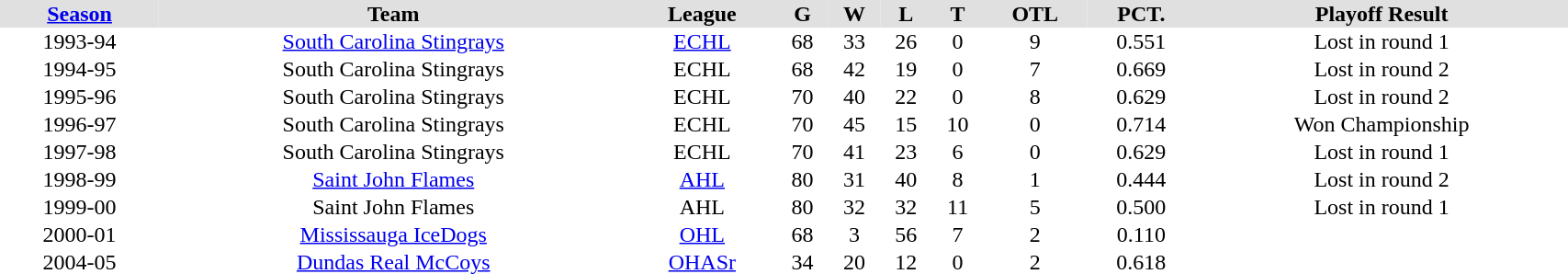<table border="0" cellpadding="1" cellspacing="0"  style="width:90%; text-align:center;">
<tr style="background:#e0e0e0;">
<th><a href='#'>Season</a></th>
<th>Team</th>
<th>League</th>
<th>G</th>
<th>W</th>
<th>L</th>
<th>T</th>
<th>OTL</th>
<th>PCT.</th>
<th>Playoff Result</th>
</tr>
<tr>
<td>1993-94</td>
<td><a href='#'>South Carolina Stingrays</a></td>
<td><a href='#'>ECHL</a></td>
<td>68</td>
<td>33</td>
<td>26</td>
<td>0</td>
<td>9</td>
<td>0.551</td>
<td>Lost in round 1</td>
</tr>
<tr background:#f0f0f0;">
<td>1994-95</td>
<td>South Carolina Stingrays</td>
<td>ECHL</td>
<td>68</td>
<td>42</td>
<td>19</td>
<td>0</td>
<td>7</td>
<td>0.669</td>
<td>Lost in round 2</td>
</tr>
<tr>
<td>1995-96</td>
<td>South Carolina Stingrays</td>
<td>ECHL</td>
<td>70</td>
<td>40</td>
<td>22</td>
<td>0</td>
<td>8</td>
<td>0.629</td>
<td>Lost in round 2</td>
</tr>
<tr background:#f0f0f0;">
<td>1996-97</td>
<td>South Carolina Stingrays</td>
<td>ECHL</td>
<td>70</td>
<td>45</td>
<td>15</td>
<td>10</td>
<td>0</td>
<td>0.714</td>
<td>Won Championship</td>
</tr>
<tr>
<td>1997-98</td>
<td>South Carolina Stingrays</td>
<td>ECHL</td>
<td>70</td>
<td>41</td>
<td>23</td>
<td>6</td>
<td>0</td>
<td>0.629</td>
<td>Lost in round 1</td>
</tr>
<tr background:#f0f0f0;">
<td>1998-99</td>
<td><a href='#'>Saint John Flames</a></td>
<td><a href='#'>AHL</a></td>
<td>80</td>
<td>31</td>
<td>40</td>
<td>8</td>
<td>1</td>
<td>0.444</td>
<td>Lost in round 2</td>
</tr>
<tr>
<td>1999-00</td>
<td>Saint John Flames</td>
<td>AHL</td>
<td>80</td>
<td>32</td>
<td>32</td>
<td>11</td>
<td>5</td>
<td>0.500</td>
<td>Lost in round 1</td>
</tr>
<tr background:#f0f0f0;">
<td>2000-01</td>
<td><a href='#'>Mississauga IceDogs</a></td>
<td><a href='#'>OHL</a></td>
<td>68</td>
<td>3</td>
<td>56</td>
<td>7</td>
<td>2</td>
<td>0.110</td>
</tr>
<tr>
<td>2004-05</td>
<td><a href='#'>Dundas Real McCoys</a></td>
<td><a href='#'>OHASr</a></td>
<td>34</td>
<td>20</td>
<td>12</td>
<td>0</td>
<td>2</td>
<td>0.618</td>
<td></td>
</tr>
</table>
